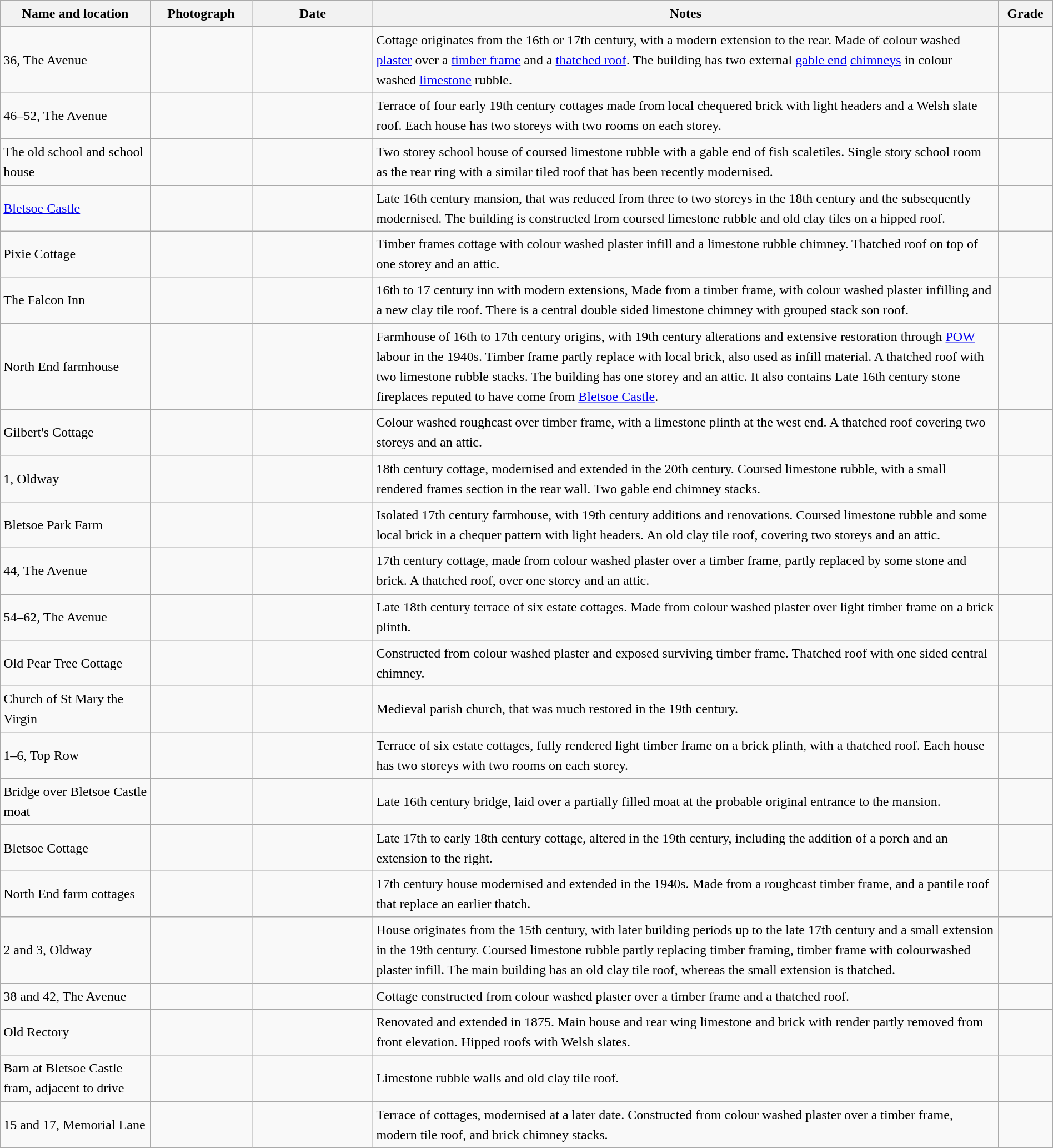<table class="wikitable sortable plainrowheaders" style="width:100%;border:0px;text-align:left;line-height:150%;">
<tr>
<th scope="col"  style="width:150px">Name and location</th>
<th scope="col"  style="width:100px" class="unsortable">Photograph</th>
<th scope="col"  style="width:120px">Date</th>
<th scope="col"  style="width:650px" class="unsortable">Notes</th>
<th scope="col"  style="width:50px">Grade</th>
</tr>
<tr>
<td>36, The Avenue<br><small></small></td>
<td></td>
<td align="center"></td>
<td>Cottage originates from the 16th or 17th century, with a modern extension to the rear. Made of colour washed <a href='#'>plaster</a> over a <a href='#'>timber frame</a> and a <a href='#'>thatched roof</a>. The building has two external <a href='#'>gable end</a> <a href='#'>chimneys</a> in colour washed <a href='#'>limestone</a> rubble.</td>
<td align="center" ></td>
</tr>
<tr>
<td>46–52, The Avenue<br><small></small></td>
<td></td>
<td align="center"></td>
<td>Terrace of four early 19th century cottages made from local chequered brick with light headers and a Welsh slate roof. Each house has two storeys with two rooms on each storey.</td>
<td align="center" ></td>
</tr>
<tr>
<td>The old school and school house<br><small></small></td>
<td></td>
<td align="center"></td>
<td>Two storey school house of coursed limestone rubble with a gable end of fish scaletiles. Single story school room as the rear ring with a similar tiled roof that has been recently modernised.</td>
<td align="center" ></td>
</tr>
<tr>
<td><a href='#'>Bletsoe Castle</a><br><small></small></td>
<td></td>
<td align="center"></td>
<td>Late 16th century mansion, that was reduced from three to two storeys in the 18th century and the subsequently modernised. The building is constructed from coursed limestone rubble and old clay tiles on a hipped roof.</td>
<td align="center" ></td>
</tr>
<tr>
<td>Pixie Cottage<br><small></small></td>
<td></td>
<td align="center"></td>
<td>Timber frames cottage with colour washed plaster infill and a limestone rubble chimney. Thatched roof on top of one storey and an attic.</td>
<td align="center" ></td>
</tr>
<tr>
<td>The Falcon Inn<br><small></small></td>
<td></td>
<td align="center"></td>
<td>16th to 17 century inn with modern extensions, Made from a timber frame, with colour washed plaster infilling and a new clay tile roof. There is a central double sided limestone chimney with grouped stack son roof.</td>
<td align="center" ></td>
</tr>
<tr>
<td>North End farmhouse<br><small></small></td>
<td></td>
<td align="center"></td>
<td>Farmhouse of 16th to 17th century origins, with 19th century alterations and extensive restoration through <a href='#'>POW</a> labour in the 1940s. Timber frame partly replace with local brick, also used as infill material. A thatched roof with two limestone rubble stacks. The building has one storey and an attic. It also contains Late 16th century stone fireplaces reputed to have come from <a href='#'>Bletsoe Castle</a>.</td>
<td align="center" ></td>
</tr>
<tr>
<td>Gilbert's Cottage<br><small></small></td>
<td></td>
<td align="center"></td>
<td>Colour washed roughcast over timber frame, with a limestone plinth at the west end. A thatched roof covering two storeys and an attic.</td>
<td align="center" ></td>
</tr>
<tr>
<td>1, Oldway<br><small></small></td>
<td></td>
<td align="center"></td>
<td>18th century cottage, modernised and extended in the 20th century. Coursed limestone rubble, with a small rendered frames section in the rear wall. Two gable end chimney stacks.</td>
<td align="center" ></td>
</tr>
<tr>
<td>Bletsoe Park Farm<br><small></small></td>
<td></td>
<td align="center"></td>
<td>Isolated 17th century farmhouse, with 19th century additions and renovations. Coursed limestone rubble and some local brick in a chequer pattern with light headers. An old clay tile roof, covering two storeys and an attic.</td>
<td align="center" ></td>
</tr>
<tr>
<td>44, The Avenue<br><small></small></td>
<td></td>
<td align="center"></td>
<td>17th century cottage, made from colour washed plaster over a timber frame, partly replaced by some stone and brick. A thatched roof, over one storey and an attic.</td>
<td align="center" ></td>
</tr>
<tr>
<td>54–62, The Avenue<br><small></small></td>
<td></td>
<td align="center"></td>
<td>Late 18th century terrace of six estate cottages. Made from colour washed plaster over light timber frame on a brick plinth.</td>
<td align="center" ></td>
</tr>
<tr>
<td>Old Pear Tree Cottage<br><small></small></td>
<td></td>
<td align="center"></td>
<td>Constructed from colour washed plaster and exposed surviving timber frame. Thatched roof with one sided central chimney.</td>
<td align="center" ></td>
</tr>
<tr>
<td>Church of St Mary the Virgin<br><small></small></td>
<td></td>
<td align="center"></td>
<td>Medieval parish church, that was much restored in the 19th century.</td>
<td align="center" ></td>
</tr>
<tr>
<td>1–6, Top Row<br><small></small></td>
<td></td>
<td align="center"></td>
<td>Terrace of six estate cottages, fully rendered light timber frame on a brick plinth, with a thatched roof. Each house has two storeys with two rooms on each storey.</td>
<td align="center" ></td>
</tr>
<tr>
<td>Bridge over Bletsoe Castle moat<br><small></small></td>
<td></td>
<td align="center"></td>
<td>Late 16th century bridge, laid over a partially filled moat at the probable original entrance to the mansion.</td>
<td align="center" ></td>
</tr>
<tr>
<td>Bletsoe Cottage<br><small></small></td>
<td></td>
<td align="center"></td>
<td>Late 17th to early 18th century cottage, altered in the 19th century, including the addition of a porch and an extension to the right.</td>
<td align="center" ></td>
</tr>
<tr>
<td>North End farm cottages<br><small></small></td>
<td></td>
<td align="center"></td>
<td>17th century house modernised and extended in the 1940s. Made from a roughcast timber frame, and a pantile roof that replace an earlier thatch.</td>
<td align="center" ></td>
</tr>
<tr>
<td>2 and 3, Oldway<br><small></small></td>
<td></td>
<td align="center"></td>
<td>House originates from the 15th century, with later building periods up to the late 17th century and a small extension in the 19th century. Coursed limestone rubble partly replacing timber framing, timber frame with colourwashed plaster infill. The main building has an old clay tile roof, whereas the small extension is thatched.</td>
<td align="center" ></td>
</tr>
<tr>
<td>38 and 42, The Avenue<br><small></small></td>
<td></td>
<td align="center"></td>
<td>Cottage constructed from colour washed plaster over a timber frame and a thatched roof.</td>
<td align="center" ></td>
</tr>
<tr>
<td>Old Rectory<br><small></small></td>
<td></td>
<td align="center"></td>
<td>Renovated and extended in 1875. Main house and rear wing limestone and brick with render partly removed from front elevation. Hipped roofs with Welsh slates.</td>
<td align="center" ></td>
</tr>
<tr>
<td>Barn at Bletsoe Castle fram, adjacent to drive<br><small></small></td>
<td></td>
<td align="center"></td>
<td>Limestone rubble walls and old clay tile roof.</td>
<td align="center" ></td>
</tr>
<tr>
<td>15 and 17, Memorial Lane<br><small></small></td>
<td></td>
<td align="center"></td>
<td>Terrace of cottages, modernised at a later date. Constructed from colour washed plaster over a timber frame, modern tile roof, and brick chimney stacks.</td>
<td align="center" ></td>
</tr>
</table>
